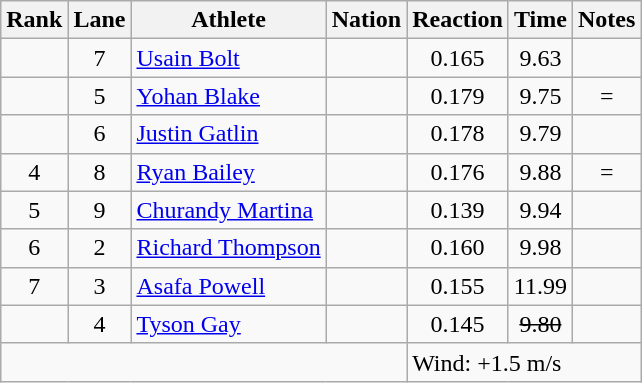<table class="wikitable sortable" style="text-align:center">
<tr>
<th>Rank</th>
<th>Lane</th>
<th>Athlete</th>
<th>Nation</th>
<th>Reaction</th>
<th>Time</th>
<th>Notes</th>
</tr>
<tr>
<td></td>
<td>7</td>
<td align=left><a href='#'>Usain Bolt</a></td>
<td align=left></td>
<td>0.165</td>
<td>9.63</td>
<td></td>
</tr>
<tr>
<td></td>
<td>5</td>
<td align=left><a href='#'>Yohan Blake</a></td>
<td align=left></td>
<td>0.179</td>
<td>9.75</td>
<td>=</td>
</tr>
<tr>
<td></td>
<td>6</td>
<td align=left><a href='#'>Justin Gatlin</a></td>
<td align=left></td>
<td>0.178</td>
<td>9.79</td>
<td></td>
</tr>
<tr>
<td>4</td>
<td>8</td>
<td align=left><a href='#'>Ryan Bailey</a></td>
<td align=left></td>
<td>0.176</td>
<td>9.88</td>
<td>=</td>
</tr>
<tr>
<td>5</td>
<td>9</td>
<td align=left><a href='#'>Churandy Martina</a></td>
<td align=left></td>
<td>0.139</td>
<td>9.94</td>
<td></td>
</tr>
<tr>
<td>6</td>
<td>2</td>
<td align=left><a href='#'>Richard Thompson</a></td>
<td align=left></td>
<td>0.160</td>
<td>9.98</td>
<td></td>
</tr>
<tr>
<td>7</td>
<td>3</td>
<td align=left><a href='#'>Asafa Powell</a></td>
<td align=left></td>
<td>0.155</td>
<td>11.99</td>
<td></td>
</tr>
<tr>
<td></td>
<td>4</td>
<td align=left><a href='#'>Tyson Gay</a></td>
<td align=left></td>
<td>0.145</td>
<td><s>9.80</s></td>
<td></td>
</tr>
<tr class="sortbottom">
<td colspan=4></td>
<td colspan="3" style="text-align:left;">Wind: +1.5 m/s</td>
</tr>
</table>
